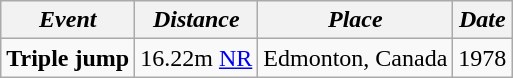<table class="wikitable">
<tr>
<th><em>Event</em></th>
<th><em>Distance</em></th>
<th><em>Place</em></th>
<th><em>Date</em></th>
</tr>
<tr>
<td><strong>Triple jump</strong></td>
<td>16.22m <a href='#'>NR</a></td>
<td>Edmonton, Canada</td>
<td>1978</td>
</tr>
</table>
